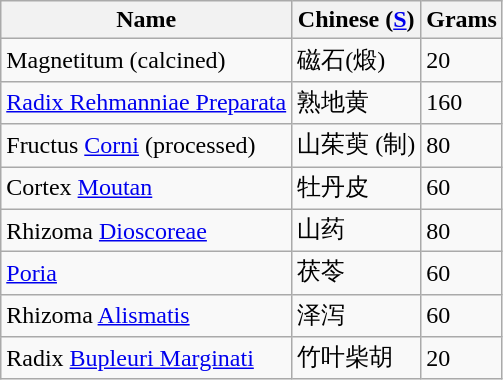<table class="wikitable sortable">
<tr>
<th>Name</th>
<th>Chinese (<a href='#'>S</a>)</th>
<th>Grams</th>
</tr>
<tr>
<td>Magnetitum (calcined)</td>
<td>磁石(煅)</td>
<td>20</td>
</tr>
<tr>
<td><a href='#'>Radix Rehmanniae Preparata</a></td>
<td>熟地黄</td>
<td>160</td>
</tr>
<tr>
<td>Fructus <a href='#'>Corni</a> (processed)</td>
<td>山茱萸 (制)</td>
<td>80</td>
</tr>
<tr>
<td>Cortex <a href='#'>Moutan</a></td>
<td>牡丹皮</td>
<td>60</td>
</tr>
<tr>
<td>Rhizoma <a href='#'>Dioscoreae</a></td>
<td>山药</td>
<td>80</td>
</tr>
<tr>
<td><a href='#'>Poria</a></td>
<td>茯苓</td>
<td>60</td>
</tr>
<tr>
<td>Rhizoma <a href='#'>Alismatis</a></td>
<td>泽泻</td>
<td>60</td>
</tr>
<tr>
<td>Radix <a href='#'>Bupleuri Marginati</a></td>
<td>竹叶柴胡</td>
<td>20</td>
</tr>
</table>
